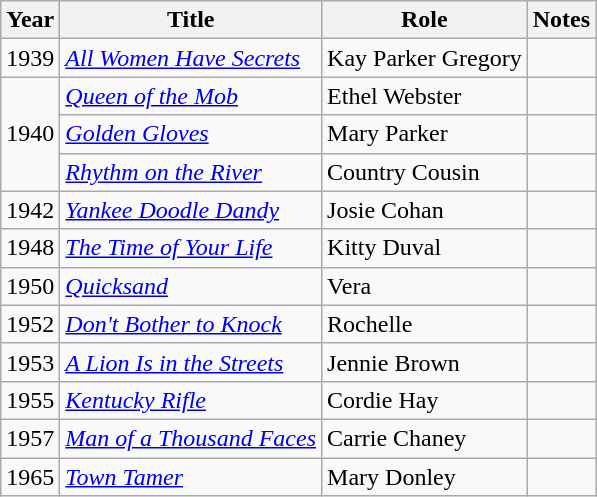<table class="wikitable">
<tr>
<th>Year</th>
<th>Title</th>
<th>Role</th>
<th>Notes</th>
</tr>
<tr>
<td>1939</td>
<td><em><a href='#'>All Women Have Secrets</a></em></td>
<td>Kay Parker Gregory</td>
<td></td>
</tr>
<tr>
<td rowspan=3>1940</td>
<td><em><a href='#'>Queen of the Mob</a></em></td>
<td>Ethel Webster</td>
<td></td>
</tr>
<tr>
<td><em><a href='#'>Golden Gloves</a></em></td>
<td>Mary Parker</td>
<td></td>
</tr>
<tr>
<td><em><a href='#'>Rhythm on the River</a></em></td>
<td>Country Cousin</td>
<td></td>
</tr>
<tr>
<td>1942</td>
<td><em><a href='#'>Yankee Doodle Dandy</a></em></td>
<td>Josie Cohan</td>
<td></td>
</tr>
<tr>
<td>1948</td>
<td><em><a href='#'>The Time of Your Life</a></em></td>
<td>Kitty Duval</td>
<td></td>
</tr>
<tr>
<td>1950</td>
<td><em><a href='#'>Quicksand</a></em></td>
<td>Vera</td>
<td></td>
</tr>
<tr>
<td>1952</td>
<td><em><a href='#'>Don't Bother to Knock</a></em></td>
<td>Rochelle</td>
<td></td>
</tr>
<tr>
<td>1953</td>
<td><em><a href='#'>A Lion Is in the Streets</a></em></td>
<td>Jennie Brown</td>
<td></td>
</tr>
<tr>
<td>1955</td>
<td><em><a href='#'>Kentucky Rifle</a></em></td>
<td>Cordie Hay</td>
<td></td>
</tr>
<tr>
<td>1957</td>
<td><em><a href='#'>Man of a Thousand Faces</a></em></td>
<td>Carrie Chaney</td>
<td></td>
</tr>
<tr>
<td>1965</td>
<td><em><a href='#'>Town Tamer</a></em></td>
<td>Mary Donley</td>
<td></td>
</tr>
</table>
